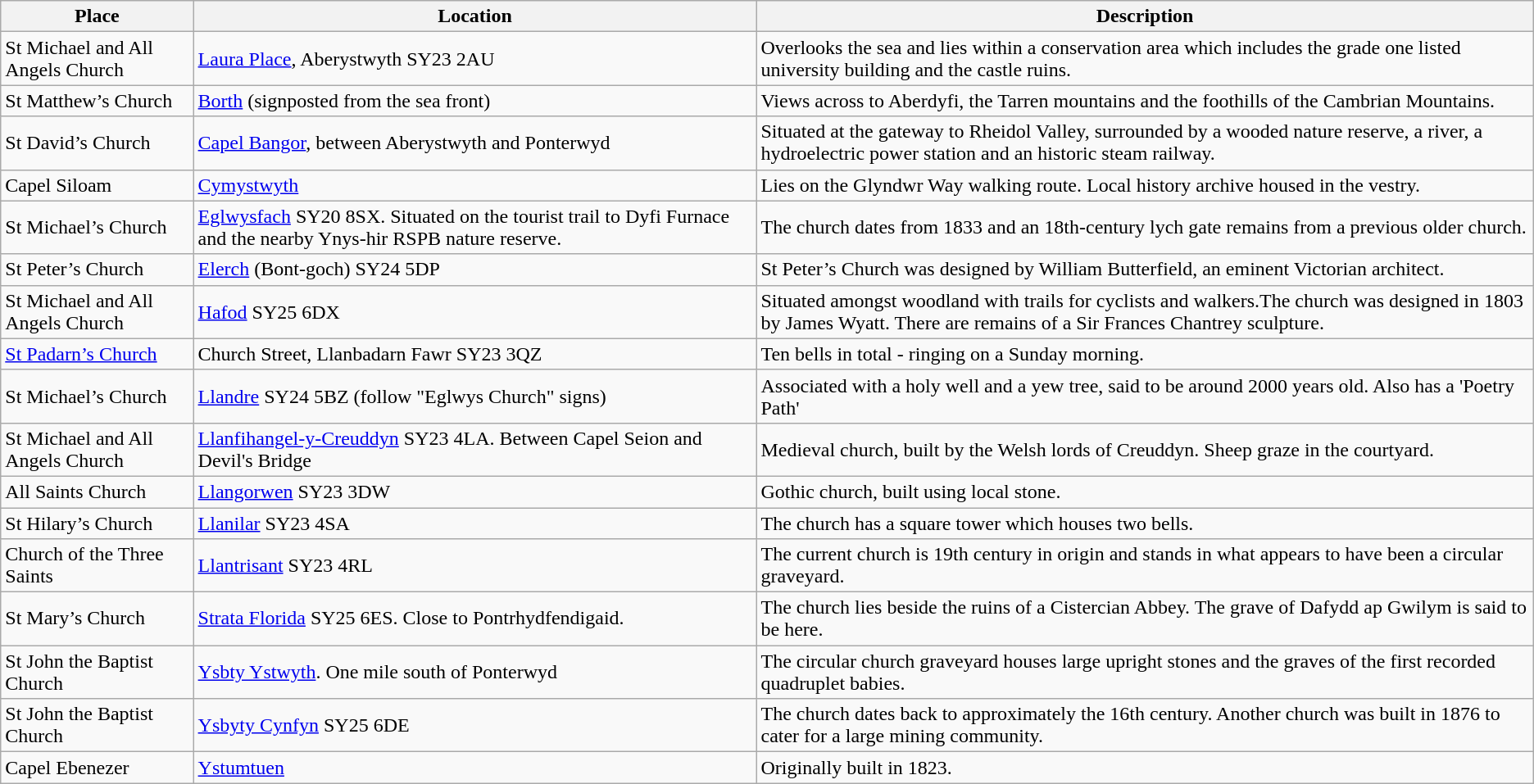<table class="wikitable">
<tr>
<th>Place</th>
<th>Location</th>
<th>Description</th>
</tr>
<tr>
<td>St Michael and All Angels Church</td>
<td><a href='#'>Laura Place</a>, Aberystwyth SY23 2AU</td>
<td>Overlooks the sea and lies within a conservation area which includes the grade one listed university building and the castle ruins.</td>
</tr>
<tr>
<td>St Matthew’s Church</td>
<td><a href='#'>Borth</a> (signposted from the sea front)</td>
<td>Views across to Aberdyfi, the Tarren mountains and the foothills of the Cambrian Mountains.</td>
</tr>
<tr>
<td>St David’s Church</td>
<td><a href='#'>Capel Bangor</a>, between Aberystwyth and Ponterwyd</td>
<td>Situated at the gateway to Rheidol Valley, surrounded by a wooded nature reserve, a river, a hydroelectric power station and an historic steam railway.</td>
</tr>
<tr>
<td>Capel Siloam</td>
<td><a href='#'>Cymystwyth</a></td>
<td>Lies on the Glyndwr Way walking route. Local history archive housed in the vestry.</td>
</tr>
<tr>
<td>St Michael’s Church</td>
<td><a href='#'>Eglwysfach</a> SY20 8SX. Situated on the tourist trail to Dyfi Furnace and the nearby Ynys-hir RSPB nature reserve.</td>
<td>The church dates from 1833 and an 18th-century lych gate remains from a previous older church.</td>
</tr>
<tr>
<td>St Peter’s Church</td>
<td><a href='#'>Elerch</a> (Bont-goch) SY24 5DP</td>
<td>St Peter’s Church was designed by William Butterfield, an eminent Victorian architect.</td>
</tr>
<tr>
<td>St Michael and All Angels Church</td>
<td><a href='#'>Hafod</a> SY25 6DX</td>
<td>Situated amongst woodland with trails for cyclists and walkers.The church was designed in 1803 by James Wyatt. There are remains of a Sir Frances Chantrey sculpture.</td>
</tr>
<tr>
<td><a href='#'>St Padarn’s Church</a></td>
<td>Church Street, Llanbadarn Fawr SY23 3QZ</td>
<td>Ten bells in total - ringing on a Sunday morning.</td>
</tr>
<tr>
<td>St Michael’s Church</td>
<td><a href='#'>Llandre</a> SY24 5BZ (follow "Eglwys Church" signs)</td>
<td>Associated with a holy well and a yew tree, said to be around 2000 years old. Also has a 'Poetry Path'</td>
</tr>
<tr>
<td>St Michael and All Angels Church</td>
<td><a href='#'>Llanfihangel-y-Creuddyn</a> SY23 4LA. Between Capel Seion and Devil's Bridge</td>
<td>Medieval church, built by the Welsh lords of Creuddyn. Sheep graze in the courtyard.</td>
</tr>
<tr>
<td>All Saints Church</td>
<td><a href='#'>Llangorwen</a> SY23 3DW</td>
<td>Gothic church, built using local stone.</td>
</tr>
<tr>
<td>St Hilary’s Church</td>
<td><a href='#'>Llanilar</a> SY23 4SA</td>
<td>The church has a square tower which houses two bells.</td>
</tr>
<tr>
<td>Church of the Three Saints</td>
<td><a href='#'>Llantrisant</a> SY23 4RL</td>
<td>The current church is 19th century in origin and stands in what appears to have been a circular graveyard.</td>
</tr>
<tr>
<td>St Mary’s Church</td>
<td><a href='#'>Strata Florida</a> SY25 6ES. Close to Pontrhydfendigaid.</td>
<td>The church lies beside the ruins of a Cistercian Abbey. The grave of Dafydd ap Gwilym is said to be here.</td>
</tr>
<tr>
<td>St John the Baptist Church</td>
<td><a href='#'>Ysbty Ystwyth</a>. One mile south of Ponterwyd</td>
<td>The circular church graveyard houses large upright stones and the graves of the first recorded quadruplet babies.</td>
</tr>
<tr>
<td>St John the Baptist Church</td>
<td><a href='#'>Ysbyty Cynfyn</a> SY25 6DE</td>
<td>The church dates back to approximately the 16th century. Another church was built in 1876 to cater for a large mining community.</td>
</tr>
<tr>
<td>Capel Ebenezer</td>
<td><a href='#'>Ystumtuen</a></td>
<td>Originally built in 1823.</td>
</tr>
</table>
